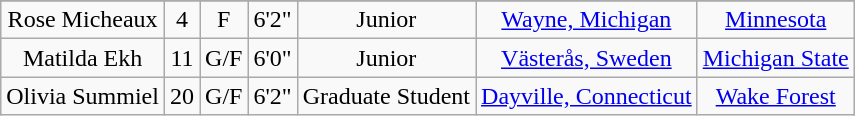<table class="wikitable sortable" border="1" style="text-align: center;">
<tr align=center>
</tr>
<tr>
<td>Rose Micheaux</td>
<td>4</td>
<td>F</td>
<td>6'2"</td>
<td>Junior</td>
<td><a href='#'>Wayne, Michigan</a></td>
<td><a href='#'>Minnesota</a></td>
</tr>
<tr>
<td>Matilda Ekh</td>
<td>11</td>
<td>G/F</td>
<td>6'0"</td>
<td>Junior</td>
<td><a href='#'>Västerås, Sweden</a></td>
<td><a href='#'>Michigan State</a></td>
</tr>
<tr>
<td>Olivia Summiel</td>
<td>20</td>
<td>G/F</td>
<td>6'2"</td>
<td>Graduate Student</td>
<td><a href='#'>Dayville, Connecticut</a></td>
<td><a href='#'>Wake Forest</a></td>
</tr>
</table>
